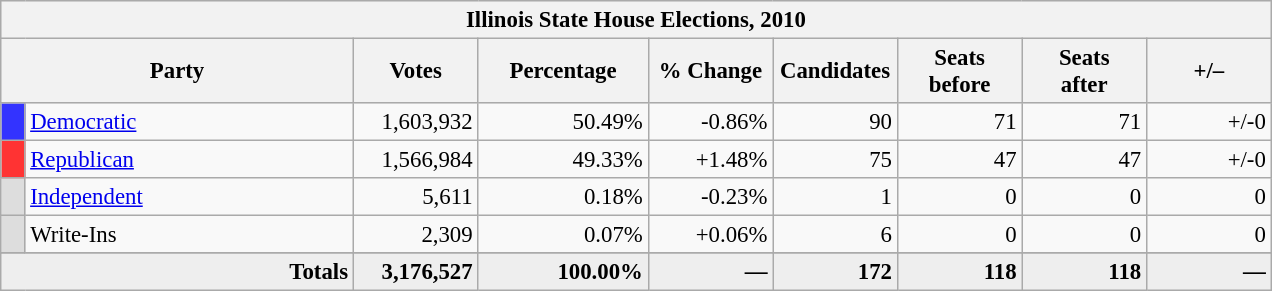<table class="wikitable" style="font-size: 95%;">
<tr style="background-color:#E9E9E9">
<th colspan="9">Illinois State House Elections, 2010</th>
</tr>
<tr bgcolor="#EEEEEE" align="center">
<th colspan=2 style="width: 15em">Party</th>
<th style="width: 5em">Votes</th>
<th style="width: 7em">Percentage</th>
<th style="width: 5em">% Change</th>
<th style="width: 5em">Candidates</th>
<th style="width: 5em">Seats<br>before</th>
<th style="width: 5em">Seats<br>after</th>
<th style="width: 5em">+/–</th>
</tr>
<tr>
<th style="background-color:#3333FF; width: 3px"></th>
<td style="width: 130px"><a href='#'>Democratic</a></td>
<td align="right">1,603,932</td>
<td align="right">50.49%</td>
<td align="right">-0.86%</td>
<td align="right">90</td>
<td align="right">71</td>
<td align="right">71</td>
<td align="right">+/-0</td>
</tr>
<tr>
<th style="background-color:#FF3333; width: 3px"></th>
<td style="width: 130px"><a href='#'>Republican</a></td>
<td align="right">1,566,984</td>
<td align="right">49.33%</td>
<td align="right">+1.48%</td>
<td align="right">75</td>
<td align="right">47</td>
<td align="right">47</td>
<td align="right">+/-0</td>
</tr>
<tr>
<th style="background-color:#DDDDDD; width: 3px"></th>
<td style="width: 130px"><a href='#'>Independent</a></td>
<td align="right">5,611</td>
<td align="right">0.18%</td>
<td align="right">-0.23%</td>
<td align="right">1</td>
<td align="right">0</td>
<td align="right">0</td>
<td align="right">0</td>
</tr>
<tr>
<th style="background-color:#DDDDDD; width: 3px"></th>
<td style="width: 130px">Write-Ins</td>
<td align="right">2,309</td>
<td align="right">0.07%</td>
<td align="right">+0.06%</td>
<td align="right">6</td>
<td align="right">0</td>
<td align="right">0</td>
<td align="right">0</td>
</tr>
<tr>
</tr>
<tr bgcolor="#EEEEEE">
<td colspan="2" align="right"><strong>Totals</strong></td>
<td align="right"><strong>3,176,527</strong></td>
<td align="right"><strong>100.00%</strong></td>
<td align="right"><strong>—</strong></td>
<td align="right"><strong>172</strong></td>
<td align="right"><strong>118</strong></td>
<td align="right"><strong>118</strong></td>
<td align="right"><strong>—</strong></td>
</tr>
</table>
